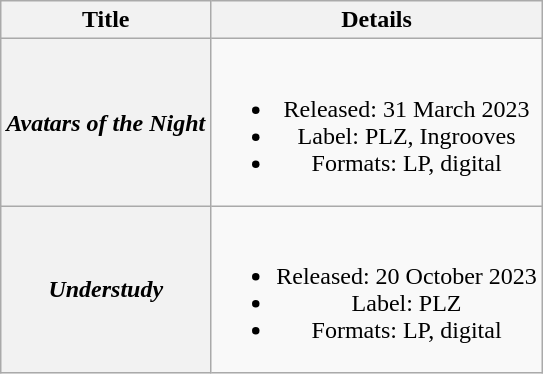<table class="wikitable plainrowheaders" style="text-align:center;">
<tr>
<th>Title</th>
<th>Details</th>
</tr>
<tr>
<th scope="row"><em>Avatars of the Night</em></th>
<td><br><ul><li>Released: 31 March 2023</li><li>Label: PLZ, Ingrooves</li><li>Formats: LP, digital</li></ul></td>
</tr>
<tr>
<th scope="row"><em>Understudy</em></th>
<td><br><ul><li>Released: 20 October 2023</li><li>Label: PLZ</li><li>Formats: LP, digital</li></ul></td>
</tr>
</table>
